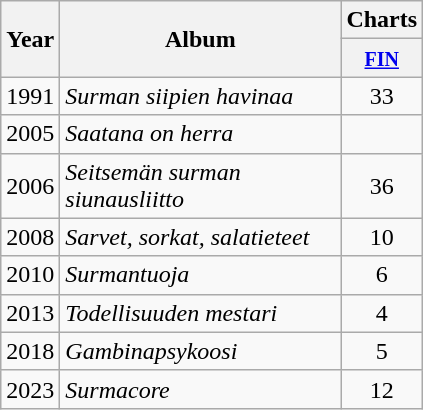<table class="wikitable">
<tr>
<th align="center" rowspan="2">Year</th>
<th align="center" rowspan="2" width="180">Album</th>
<th align="center" colspan="1">Charts</th>
</tr>
<tr>
<th width="20"><small><a href='#'>FIN</a></small><br></th>
</tr>
<tr>
<td align="center">1991</td>
<td><em>Surman siipien havinaa</em></td>
<td align="center">33</td>
</tr>
<tr>
<td align="center">2005</td>
<td><em>Saatana on herra</em></td>
<td align="center"></td>
</tr>
<tr>
<td align="center">2006</td>
<td><em>Seitsemän surman siunausliitto</em></td>
<td align="center">36</td>
</tr>
<tr>
<td align="center">2008</td>
<td><em>Sarvet, sorkat, salatieteet</em></td>
<td align="center">10</td>
</tr>
<tr>
<td align="center">2010</td>
<td><em>Surmantuoja</em></td>
<td align="center">6</td>
</tr>
<tr>
<td align="center">2013</td>
<td><em>Todellisuuden mestari</em></td>
<td align="center">4</td>
</tr>
<tr>
<td align="center">2018</td>
<td><em>Gambinapsykoosi</em></td>
<td align="center">5<br></td>
</tr>
<tr>
<td align="center">2023</td>
<td><em>Surmacore</em></td>
<td align="center">12<br></td>
</tr>
</table>
